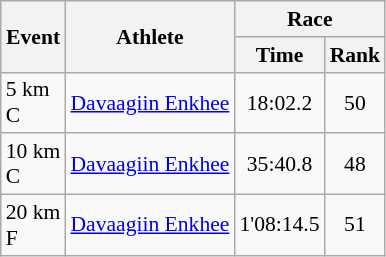<table class="wikitable" border="1" style="font-size:90%">
<tr>
<th rowspan=2>Event</th>
<th rowspan=2>Athlete</th>
<th colspan=2>Race</th>
</tr>
<tr>
<th>Time</th>
<th>Rank</th>
</tr>
<tr>
<td>5 km <br> C</td>
<td><a href='#'>Davaagiin Enkhee</a></td>
<td align=center>18:02.2</td>
<td align=center>50</td>
</tr>
<tr>
<td>10 km <br> C</td>
<td><a href='#'>Davaagiin Enkhee</a></td>
<td align=center>35:40.8</td>
<td align=center>48</td>
</tr>
<tr>
<td>20 km <br> F</td>
<td><a href='#'>Davaagiin Enkhee</a></td>
<td align=center>1'08:14.5</td>
<td align=center>51</td>
</tr>
</table>
